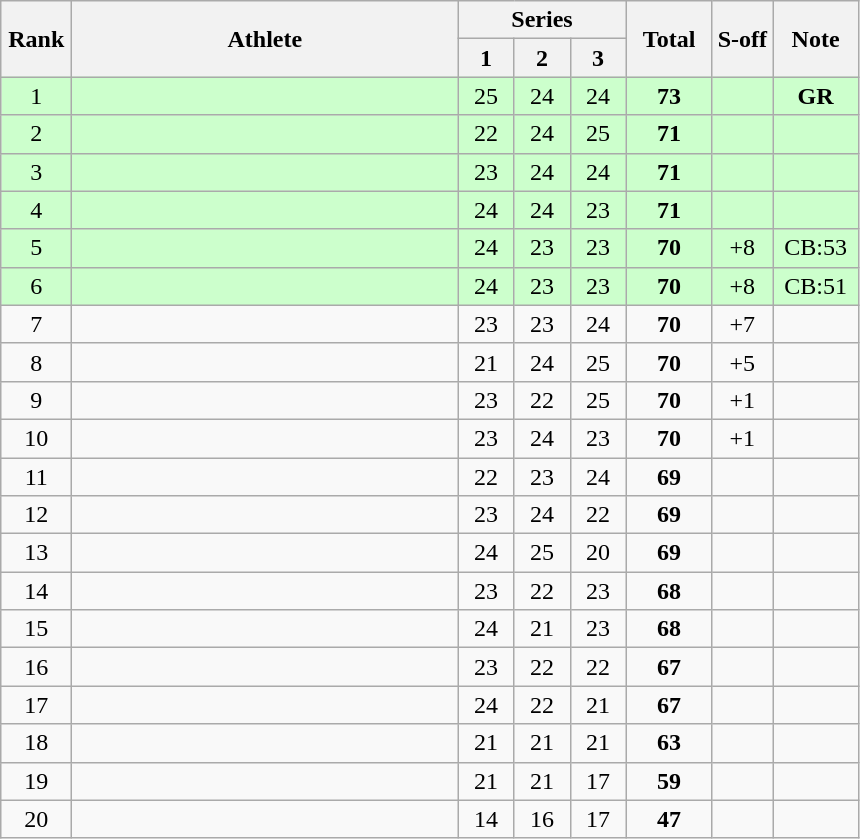<table class="wikitable" style="text-align:center">
<tr>
<th rowspan=2 width=40>Rank</th>
<th rowspan=2 width=250>Athlete</th>
<th colspan=3>Series</th>
<th rowspan=2 width=50>Total</th>
<th rowspan="2">S-off</th>
<th rowspan=2 width=50>Note</th>
</tr>
<tr>
<th width=30>1</th>
<th width=30>2</th>
<th width=30>3</th>
</tr>
<tr bgcolor=ccffcc>
<td>1</td>
<td align=left></td>
<td>25</td>
<td>24</td>
<td>24</td>
<td><strong>73</strong></td>
<td></td>
<td><strong>GR</strong></td>
</tr>
<tr bgcolor=ccffcc>
<td>2</td>
<td align=left></td>
<td>22</td>
<td>24</td>
<td>25</td>
<td><strong>71</strong></td>
<td></td>
<td></td>
</tr>
<tr bgcolor=ccffcc>
<td>3</td>
<td align=left></td>
<td>23</td>
<td>24</td>
<td>24</td>
<td><strong>71</strong></td>
<td></td>
<td></td>
</tr>
<tr bgcolor=ccffcc>
<td>4</td>
<td align=left></td>
<td>24</td>
<td>24</td>
<td>23</td>
<td><strong>71</strong></td>
<td></td>
<td></td>
</tr>
<tr bgcolor=ccffcc>
<td>5</td>
<td align=left></td>
<td>24</td>
<td>23</td>
<td>23</td>
<td><strong>70</strong></td>
<td>+8</td>
<td>CB:53</td>
</tr>
<tr bgcolor=ccffcc>
<td>6</td>
<td align=left></td>
<td>24</td>
<td>23</td>
<td>23</td>
<td><strong>70</strong></td>
<td>+8</td>
<td>CB:51</td>
</tr>
<tr>
<td>7</td>
<td align=left></td>
<td>23</td>
<td>23</td>
<td>24</td>
<td><strong>70</strong></td>
<td>+7</td>
<td></td>
</tr>
<tr>
<td>8</td>
<td align=left></td>
<td>21</td>
<td>24</td>
<td>25</td>
<td><strong>70</strong></td>
<td>+5</td>
<td></td>
</tr>
<tr>
<td>9</td>
<td align=left></td>
<td>23</td>
<td>22</td>
<td>25</td>
<td><strong>70</strong></td>
<td>+1</td>
<td></td>
</tr>
<tr>
<td>10</td>
<td align=left></td>
<td>23</td>
<td>24</td>
<td>23</td>
<td><strong>70</strong></td>
<td>+1</td>
<td></td>
</tr>
<tr>
<td>11</td>
<td align=left></td>
<td>22</td>
<td>23</td>
<td>24</td>
<td><strong>69</strong></td>
<td></td>
<td></td>
</tr>
<tr>
<td>12</td>
<td align=left></td>
<td>23</td>
<td>24</td>
<td>22</td>
<td><strong>69</strong></td>
<td></td>
<td></td>
</tr>
<tr>
<td>13</td>
<td align=left></td>
<td>24</td>
<td>25</td>
<td>20</td>
<td><strong>69</strong></td>
<td></td>
<td></td>
</tr>
<tr>
<td>14</td>
<td align=left></td>
<td>23</td>
<td>22</td>
<td>23</td>
<td><strong>68</strong></td>
<td></td>
<td></td>
</tr>
<tr>
<td>15</td>
<td align=left></td>
<td>24</td>
<td>21</td>
<td>23</td>
<td><strong>68</strong></td>
<td></td>
<td></td>
</tr>
<tr>
<td>16</td>
<td align=left></td>
<td>23</td>
<td>22</td>
<td>22</td>
<td><strong>67</strong></td>
<td></td>
<td></td>
</tr>
<tr>
<td>17</td>
<td align=left></td>
<td>24</td>
<td>22</td>
<td>21</td>
<td><strong>67</strong></td>
<td></td>
<td></td>
</tr>
<tr>
<td>18</td>
<td align=left></td>
<td>21</td>
<td>21</td>
<td>21</td>
<td><strong>63</strong></td>
<td></td>
<td></td>
</tr>
<tr>
<td>19</td>
<td align=left></td>
<td>21</td>
<td>21</td>
<td>17</td>
<td><strong>59</strong></td>
<td></td>
<td></td>
</tr>
<tr>
<td>20</td>
<td align=left></td>
<td>14</td>
<td>16</td>
<td>17</td>
<td><strong>47</strong></td>
<td></td>
<td></td>
</tr>
</table>
